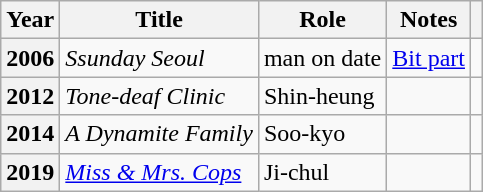<table class="wikitable plainrowheaders">
<tr>
<th scope="col">Year</th>
<th scope="col">Title</th>
<th scope="col">Role</th>
<th scope="col">Notes</th>
<th scope="col" class="unsortable"></th>
</tr>
<tr>
<th scope="row">2006</th>
<td><em>Ssunday Seoul</em></td>
<td>man on date</td>
<td><a href='#'>Bit part</a></td>
<td></td>
</tr>
<tr>
<th scope="row">2012</th>
<td><em>Tone-deaf Clinic</em> </td>
<td>Shin-heung</td>
<td></td>
<td></td>
</tr>
<tr>
<th scope="row">2014</th>
<td><em>A Dynamite Family</em></td>
<td>Soo-kyo</td>
<td></td>
<td></td>
</tr>
<tr>
<th scope="row">2019</th>
<td><em><a href='#'>Miss & Mrs. Cops</a></em></td>
<td>Ji-chul</td>
<td></td>
<td style="text-align:center"></td>
</tr>
</table>
